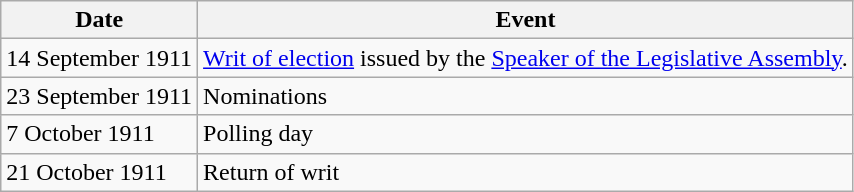<table class="wikitable">
<tr>
<th>Date</th>
<th>Event</th>
</tr>
<tr>
<td>14 September 1911</td>
<td><a href='#'>Writ of election</a> issued by the <a href='#'>Speaker of the Legislative Assembly</a>.</td>
</tr>
<tr>
<td>23 September 1911</td>
<td>Nominations</td>
</tr>
<tr>
<td>7 October 1911</td>
<td>Polling day</td>
</tr>
<tr>
<td>21 October 1911</td>
<td>Return of writ</td>
</tr>
</table>
